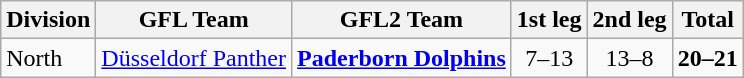<table class="wikitable">
<tr>
<th>Division</th>
<th>GFL Team</th>
<th>GFL2 Team</th>
<th>1st leg</th>
<th>2nd leg</th>
<th>Total</th>
</tr>
<tr style="text-align:center">
<td style="text-align:left">North</td>
<td><a href='#'>Düsseldorf Panther</a></td>
<td><strong><a href='#'>Paderborn Dolphins</a></strong></td>
<td>7–13</td>
<td>13–8</td>
<td><strong>20–21</strong></td>
</tr>
</table>
